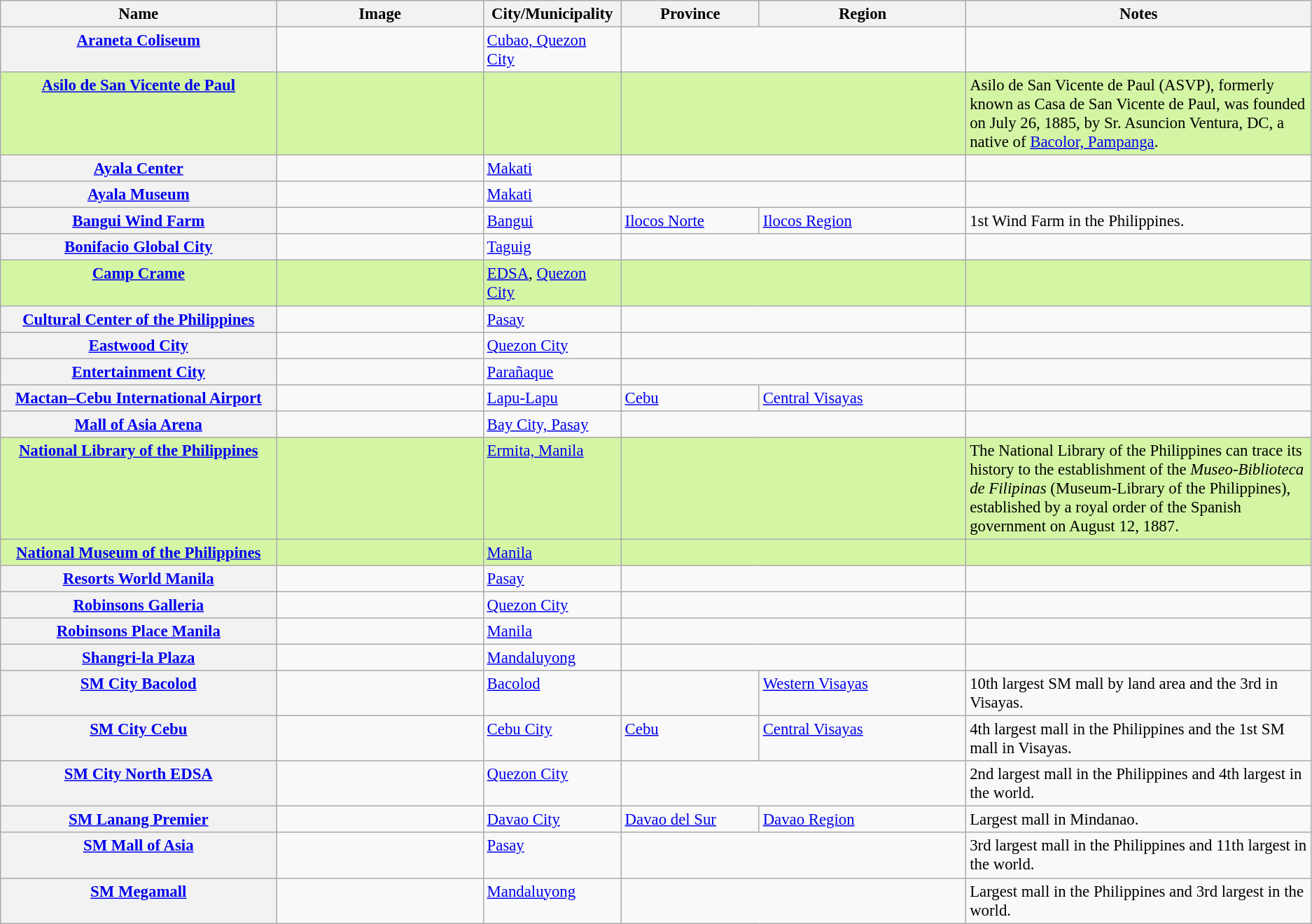<table class="wikitable plainrowheaders" style="font-size:95%;">
<tr style="vertical-align:top;">
<th scope="col" width="20%">Name</th>
<th scope="col" width="15%">Image</th>
<th scope="col" width="10%">City/Municipality</th>
<th scope="col" width="10%">Province</th>
<th scope="col" width="15%">Region</th>
<th scope="col" width="25%">Notes</th>
</tr>
<tr style="vertical-align:top;">
<th scope="row"><a href='#'>Araneta Coliseum</a></th>
<td style="text-align:center;"></td>
<td><a href='#'>Cubao, Quezon City</a></td>
<td colspan=2></td>
<td></td>
</tr>
<tr style="vertical-align:top;background-color:#D4F5A4;">
<th scope="row" style="background-color:#D4F5A4;"><a href='#'>Asilo de San Vicente de Paul</a></th>
<td style="text-align:center;"></td>
<td></td>
<td colspan=2></td>
<td>Asilo de San Vicente de Paul (ASVP), formerly known as Casa de San Vicente de Paul, was founded on July 26, 1885, by Sr. Asuncion Ventura, DC, a native of <a href='#'>Bacolor, Pampanga</a>.</td>
</tr>
<tr style="vertical-align:top;">
<th scope="row"><a href='#'>Ayala Center</a></th>
<td style="text-align:center;"></td>
<td><a href='#'>Makati</a></td>
<td colspan=2></td>
<td></td>
</tr>
<tr style="vertical-align:top;">
<th scope="row"><a href='#'>Ayala Museum</a></th>
<td style="text-align:center;"></td>
<td><a href='#'>Makati</a></td>
<td colspan=2></td>
<td></td>
</tr>
<tr style="vertical-align:top;">
<th scope="row"><a href='#'>Bangui Wind Farm</a></th>
<td style="text-align:center;"></td>
<td><a href='#'>Bangui</a></td>
<td><a href='#'>Ilocos Norte</a></td>
<td><a href='#'>Ilocos Region</a></td>
<td>1st Wind Farm in the Philippines.</td>
</tr>
<tr style="vertical-align:top;">
<th scope="row"><a href='#'>Bonifacio Global City</a></th>
<td style="text-align:center;"></td>
<td><a href='#'>Taguig</a></td>
<td colspan=2></td>
<td></td>
</tr>
<tr style="vertical-align:top;background-color:#D4F5A4;">
<th scope="row" style="background-color:#D4F5A4;"><a href='#'>Camp Crame</a></th>
<td style="text-align:center;"></td>
<td><a href='#'>EDSA</a>, <a href='#'>Quezon City</a></td>
<td colspan=2></td>
<td></td>
</tr>
<tr style="vertical-align:top;">
<th scope="row"><a href='#'>Cultural Center of the Philippines</a></th>
<td style="text-align:center;"></td>
<td><a href='#'>Pasay</a></td>
<td colspan=2></td>
<td></td>
</tr>
<tr style="vertical-align:top;">
<th scope="row"><a href='#'>Eastwood City</a></th>
<td style="text-align:center;"></td>
<td><a href='#'>Quezon City</a></td>
<td colspan=2></td>
<td></td>
</tr>
<tr style="vertical-align:top;">
<th scope="row"><a href='#'>Entertainment City</a></th>
<td style="text-align:center;"></td>
<td><a href='#'>Parañaque</a></td>
<td colspan=2></td>
<td></td>
</tr>
<tr style="vertical-align:top;">
<th scope="row"><a href='#'>Mactan–Cebu International Airport</a></th>
<td style="text-align:center;"></td>
<td><a href='#'>Lapu-Lapu</a></td>
<td><a href='#'>Cebu</a></td>
<td><a href='#'>Central Visayas</a></td>
<td></td>
</tr>
<tr style="vertical-align:top;">
<th scope="row"><a href='#'>Mall of Asia Arena</a></th>
<td style="text-align:center;"></td>
<td><a href='#'>Bay City, Pasay</a></td>
<td colspan=2></td>
<td></td>
</tr>
<tr style="vertical-align:top;background-color:#D4F5A4;">
<th scope="row" style="background-color:#D4F5A4;"><a href='#'>National Library of the Philippines</a></th>
<td style="text-align:center;"></td>
<td><a href='#'>Ermita, Manila</a></td>
<td colspan=2></td>
<td>The National Library of the Philippines can trace its history to the establishment of the <em>Museo-Biblioteca de Filipinas</em> (Museum-Library of the Philippines), established by a royal order of the Spanish government on August 12, 1887.</td>
</tr>
<tr style="vertical-align:top;background-color:#D4F5A4;">
<th scope="row" style="background-color:#D4F5A4;"><a href='#'>National Museum of the Philippines</a></th>
<td style="text-align:center;"></td>
<td><a href='#'>Manila</a></td>
<td colspan=2></td>
<td></td>
</tr>
<tr style="vertical-align:top;">
<th scope="row"><a href='#'>Resorts World Manila</a></th>
<td style="text-align:center;"></td>
<td><a href='#'>Pasay</a></td>
<td colspan=2></td>
<td></td>
</tr>
<tr style="vertical-align:top;">
<th scope="row"><a href='#'>Robinsons Galleria</a></th>
<td style="text-align:center;"></td>
<td><a href='#'>Quezon City</a></td>
<td colspan=2></td>
<td></td>
</tr>
<tr style="vertical-align:top;">
<th scope="row"><a href='#'>Robinsons Place Manila</a></th>
<td style="text-align:center;"></td>
<td><a href='#'>Manila</a></td>
<td colspan=2></td>
<td></td>
</tr>
<tr style="vertical-align:top;">
<th scope="row"><a href='#'>Shangri-la Plaza</a></th>
<td style="text-align:center;"></td>
<td><a href='#'>Mandaluyong</a></td>
<td colspan=2></td>
<td></td>
</tr>
<tr style="vertical-align:top;">
<th scope="row"><a href='#'>SM City Bacolod</a></th>
<td style="text-align:center;"></td>
<td><a href='#'>Bacolod</a></td>
<td></td>
<td><a href='#'>Western Visayas</a></td>
<td>10th largest SM mall by land area and the 3rd in Visayas.</td>
</tr>
<tr style="vertical-align:top;">
<th scope="row"><a href='#'>SM City Cebu</a></th>
<td style="text-align:center;"></td>
<td><a href='#'>Cebu City</a></td>
<td><a href='#'>Cebu</a></td>
<td><a href='#'>Central Visayas</a></td>
<td>4th largest mall in the Philippines and the 1st SM mall in Visayas.</td>
</tr>
<tr style="vertical-align:top;">
<th scope="row"><a href='#'>SM City North EDSA</a></th>
<td style="text-align:center;"></td>
<td><a href='#'>Quezon City</a></td>
<td colspan=2></td>
<td>2nd largest mall in the Philippines and 4th largest in the world.</td>
</tr>
<tr style="vertical-align:top;">
<th scope="row"><a href='#'>SM Lanang Premier</a></th>
<td style="text-align:center;"></td>
<td><a href='#'>Davao City</a></td>
<td><a href='#'>Davao del Sur</a></td>
<td><a href='#'>Davao Region</a></td>
<td>Largest mall in Mindanao.</td>
</tr>
<tr style="vertical-align:top;">
<th scope="row"><a href='#'>SM Mall of Asia</a></th>
<td style="text-align:center;"></td>
<td><a href='#'>Pasay</a></td>
<td colspan=2></td>
<td>3rd largest mall in the Philippines and 11th largest in the world.</td>
</tr>
<tr style="vertical-align:top;">
<th scope="row"><a href='#'>SM Megamall</a></th>
<td style="text-align:center;"></td>
<td><a href='#'>Mandaluyong</a></td>
<td colspan=2></td>
<td>Largest mall in the Philippines and 3rd largest in the world.</td>
</tr>
</table>
